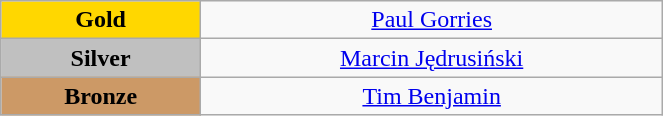<table class="wikitable" style="text-align:center; " width="35%">
<tr>
<td bgcolor="gold"><strong>Gold</strong></td>
<td><a href='#'>Paul Gorries</a><br>  <small><em></em></small></td>
</tr>
<tr>
<td bgcolor="silver"><strong>Silver</strong></td>
<td><a href='#'>Marcin Jędrusiński</a><br>  <small><em></em></small></td>
</tr>
<tr>
<td bgcolor="CC9966"><strong>Bronze</strong></td>
<td><a href='#'>Tim Benjamin</a><br>  <small><em></em></small></td>
</tr>
</table>
